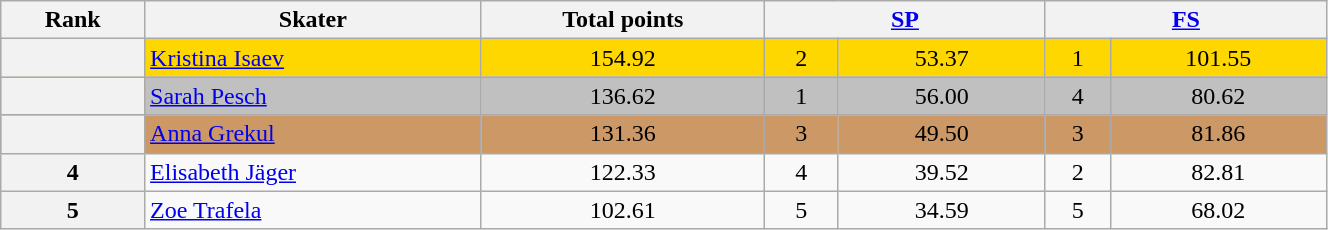<table class="wikitable sortable" style="text-align:center;" width="70%">
<tr>
<th scope="col">Rank</th>
<th scope="col">Skater</th>
<th scope="col">Total points</th>
<th scope="col" colspan="2" width="80px"><a href='#'>SP</a></th>
<th scope="col" colspan="2" width="80px"><a href='#'>FS</a></th>
</tr>
<tr bgcolor="gold">
<th scope="row"></th>
<td align="left"><a href='#'>Kristina Isaev</a></td>
<td>154.92</td>
<td>2</td>
<td>53.37</td>
<td>1</td>
<td>101.55</td>
</tr>
<tr bgcolor="silver">
<th scope="row"></th>
<td align="left"><a href='#'>Sarah Pesch</a></td>
<td>136.62</td>
<td>1</td>
<td>56.00</td>
<td>4</td>
<td>80.62</td>
</tr>
<tr bgcolor="cc9966">
<th scope="row"></th>
<td align="left"><a href='#'>Anna Grekul</a></td>
<td>131.36</td>
<td>3</td>
<td>49.50</td>
<td>3</td>
<td>81.86</td>
</tr>
<tr>
<th scope="row">4</th>
<td align="left"><a href='#'>Elisabeth Jäger</a></td>
<td>122.33</td>
<td>4</td>
<td>39.52</td>
<td>2</td>
<td>82.81</td>
</tr>
<tr>
<th scope="row">5</th>
<td align="left"><a href='#'>Zoe Trafela</a></td>
<td>102.61</td>
<td>5</td>
<td>34.59</td>
<td>5</td>
<td>68.02</td>
</tr>
</table>
